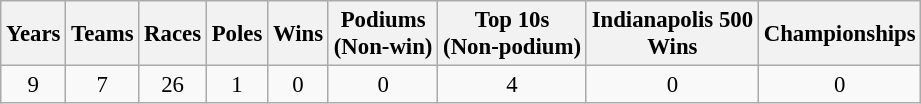<table class="wikitable" style="text-align:center; font-size:95%">
<tr>
<th>Years</th>
<th>Teams</th>
<th>Races</th>
<th>Poles</th>
<th>Wins</th>
<th>Podiums<br>(Non-win)</th>
<th>Top 10s<br>(Non-podium)</th>
<th>Indianapolis 500<br>Wins</th>
<th>Championships</th>
</tr>
<tr>
<td>9</td>
<td>7</td>
<td>26</td>
<td>1</td>
<td>0</td>
<td>0</td>
<td>4</td>
<td>0</td>
<td>0</td>
</tr>
</table>
